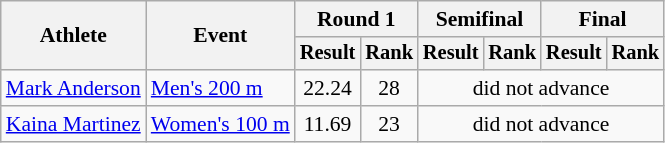<table class=wikitable style="font-size:90%">
<tr>
<th rowspan="2">Athlete</th>
<th rowspan="2">Event</th>
<th colspan="2">Round 1</th>
<th colspan="2">Semifinal</th>
<th colspan="2">Final</th>
</tr>
<tr style="font-size:95%">
<th>Result</th>
<th>Rank</th>
<th>Result</th>
<th>Rank</th>
<th>Result</th>
<th>Rank</th>
</tr>
<tr align=center>
<td align=left><a href='#'>Mark Anderson</a></td>
<td align=left><a href='#'>Men's 200 m</a></td>
<td>22.24</td>
<td>28</td>
<td colspan="4">did not advance</td>
</tr>
<tr align=center>
<td align=left><a href='#'>Kaina Martinez</a></td>
<td align=left><a href='#'>Women's 100 m</a></td>
<td>11.69</td>
<td>23</td>
<td colspan="4">did not advance</td>
</tr>
</table>
